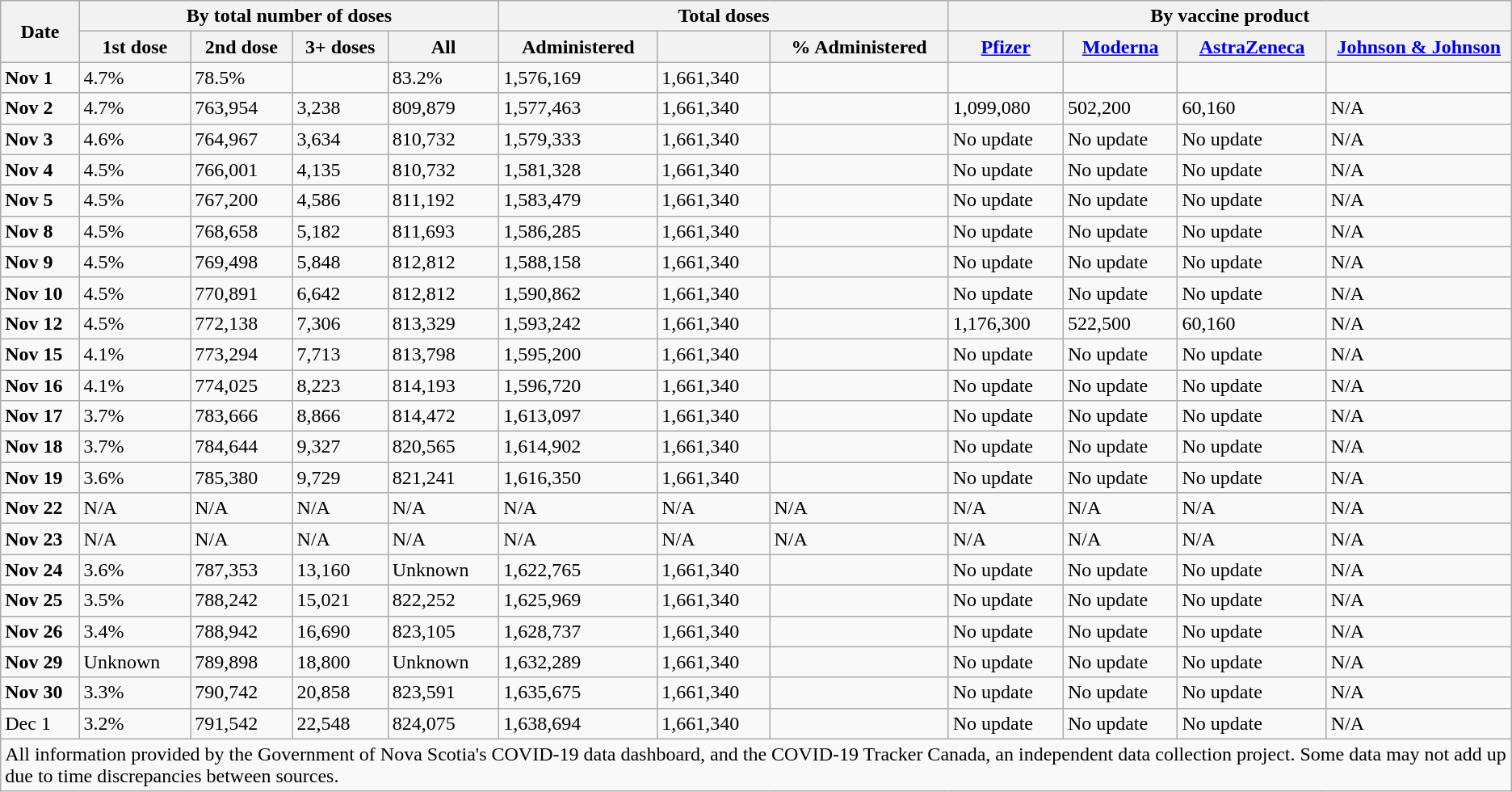<table class="wikitable">
<tr>
<th rowspan="2">Date</th>
<th colspan="4">By total number of doses</th>
<th colspan="3">Total doses</th>
<th colspan="4">By vaccine product</th>
</tr>
<tr>
<th>1st dose</th>
<th>2nd dose</th>
<th>3+ doses</th>
<th>All</th>
<th>Administered</th>
<th></th>
<th>% Administered</th>
<th><a href='#'>Pfizer</a></th>
<th><a href='#'>Moderna</a></th>
<th><a href='#'>AstraZeneca</a></th>
<th><a href='#'>Johnson & Johnson</a></th>
</tr>
<tr>
<td><strong>Nov 1</strong></td>
<td>4.7%</td>
<td>78.5%</td>
<td></td>
<td>83.2%</td>
<td>1,576,169</td>
<td>1,661,340</td>
<td></td>
<td></td>
<td></td>
<td></td>
<td></td>
</tr>
<tr>
<td><strong>Nov 2</strong></td>
<td>4.7%</td>
<td>763,954</td>
<td>3,238</td>
<td>809,879</td>
<td>1,577,463</td>
<td>1,661,340</td>
<td></td>
<td>1,099,080</td>
<td>502,200</td>
<td>60,160</td>
<td>N/A</td>
</tr>
<tr>
<td><strong>Nov 3</strong></td>
<td>4.6%</td>
<td>764,967</td>
<td>3,634</td>
<td>810,732</td>
<td>1,579,333</td>
<td>1,661,340</td>
<td></td>
<td>No update</td>
<td>No update</td>
<td>No update</td>
<td>N/A</td>
</tr>
<tr>
<td><strong>Nov 4</strong></td>
<td>4.5%</td>
<td>766,001</td>
<td>4,135</td>
<td>810,732</td>
<td>1,581,328</td>
<td>1,661,340</td>
<td></td>
<td>No update</td>
<td>No update</td>
<td>No update</td>
<td>N/A</td>
</tr>
<tr>
<td><strong>Nov 5</strong></td>
<td>4.5%</td>
<td>767,200</td>
<td>4,586</td>
<td>811,192</td>
<td>1,583,479</td>
<td>1,661,340</td>
<td></td>
<td>No update</td>
<td>No update</td>
<td>No update</td>
<td>N/A</td>
</tr>
<tr>
<td><strong>Nov 8</strong></td>
<td>4.5%</td>
<td>768,658</td>
<td>5,182</td>
<td>811,693</td>
<td>1,586,285</td>
<td>1,661,340</td>
<td></td>
<td>No update</td>
<td>No update</td>
<td>No update</td>
<td>N/A</td>
</tr>
<tr>
<td><strong>Nov 9</strong></td>
<td>4.5%</td>
<td>769,498</td>
<td>5,848</td>
<td>812,812</td>
<td>1,588,158</td>
<td>1,661,340</td>
<td></td>
<td>No update</td>
<td>No update</td>
<td>No update</td>
<td>N/A</td>
</tr>
<tr>
<td><strong>Nov 10</strong></td>
<td>4.5%</td>
<td>770,891</td>
<td>6,642</td>
<td>812,812</td>
<td>1,590,862</td>
<td>1,661,340</td>
<td></td>
<td>No update</td>
<td>No update</td>
<td>No update</td>
<td>N/A</td>
</tr>
<tr>
<td><strong>Nov 12</strong></td>
<td>4.5%</td>
<td>772,138</td>
<td>7,306</td>
<td>813,329</td>
<td>1,593,242</td>
<td>1,661,340</td>
<td></td>
<td>1,176,300</td>
<td>522,500</td>
<td>60,160</td>
<td>N/A</td>
</tr>
<tr>
<td><strong>Nov 15</strong></td>
<td>4.1%</td>
<td>773,294</td>
<td>7,713</td>
<td>813,798</td>
<td>1,595,200</td>
<td>1,661,340</td>
<td></td>
<td>No update</td>
<td>No update</td>
<td>No update</td>
<td>N/A</td>
</tr>
<tr>
<td><strong>Nov 16</strong></td>
<td>4.1%</td>
<td>774,025</td>
<td>8,223</td>
<td>814,193</td>
<td>1,596,720</td>
<td>1,661,340</td>
<td></td>
<td>No update</td>
<td>No update</td>
<td>No update</td>
<td>N/A</td>
</tr>
<tr>
<td><strong>Nov 17</strong></td>
<td>3.7%</td>
<td>783,666</td>
<td>8,866</td>
<td>814,472</td>
<td>1,613,097</td>
<td>1,661,340</td>
<td></td>
<td>No update</td>
<td>No update</td>
<td>No update</td>
<td>N/A</td>
</tr>
<tr>
<td><strong>Nov 18</strong></td>
<td>3.7%</td>
<td>784,644</td>
<td>9,327</td>
<td>820,565</td>
<td>1,614,902</td>
<td>1,661,340</td>
<td></td>
<td>No update</td>
<td>No update</td>
<td>No update</td>
<td>N/A</td>
</tr>
<tr>
<td><strong>Nov 19</strong></td>
<td>3.6%</td>
<td>785,380</td>
<td>9,729</td>
<td>821,241</td>
<td>1,616,350</td>
<td>1,661,340</td>
<td></td>
<td>No update</td>
<td>No update</td>
<td>No update</td>
<td>N/A</td>
</tr>
<tr>
<td><strong>Nov 22</strong></td>
<td>N/A</td>
<td>N/A</td>
<td>N/A</td>
<td>N/A</td>
<td>N/A</td>
<td>N/A</td>
<td>N/A</td>
<td>N/A</td>
<td>N/A</td>
<td>N/A</td>
<td>N/A</td>
</tr>
<tr>
<td><strong>Nov 23</strong></td>
<td>N/A</td>
<td>N/A</td>
<td>N/A</td>
<td>N/A</td>
<td>N/A</td>
<td>N/A</td>
<td>N/A</td>
<td>N/A</td>
<td>N/A</td>
<td>N/A</td>
<td>N/A</td>
</tr>
<tr>
<td><strong>Nov 24</strong></td>
<td>3.6%</td>
<td>787,353</td>
<td>13,160</td>
<td>Unknown</td>
<td>1,622,765</td>
<td>1,661,340</td>
<td></td>
<td>No update</td>
<td>No update</td>
<td>No update</td>
<td>N/A</td>
</tr>
<tr>
<td><strong>Nov 25</strong></td>
<td>3.5%</td>
<td>788,242</td>
<td>15,021</td>
<td>822,252</td>
<td>1,625,969</td>
<td>1,661,340</td>
<td></td>
<td>No update</td>
<td>No update</td>
<td>No update</td>
<td>N/A</td>
</tr>
<tr>
<td><strong>Nov 26</strong></td>
<td>3.4%</td>
<td>788,942</td>
<td>16,690</td>
<td>823,105</td>
<td>1,628,737</td>
<td>1,661,340</td>
<td></td>
<td>No update</td>
<td>No update</td>
<td>No update</td>
<td>N/A</td>
</tr>
<tr>
<td><strong>Nov 29</strong></td>
<td>Unknown</td>
<td>789,898</td>
<td>18,800</td>
<td>Unknown</td>
<td>1,632,289</td>
<td>1,661,340</td>
<td></td>
<td>No update</td>
<td>No update</td>
<td>No update</td>
<td>N/A</td>
</tr>
<tr>
<td><strong>Nov 30</strong></td>
<td>3.3%</td>
<td>790,742</td>
<td>20,858</td>
<td>823,591</td>
<td>1,635,675</td>
<td>1,661,340</td>
<td></td>
<td>No update</td>
<td>No update</td>
<td>No update</td>
<td>N/A</td>
</tr>
<tr>
<td>Dec 1</td>
<td>3.2%</td>
<td>791,542</td>
<td>22,548</td>
<td>824,075</td>
<td>1,638,694</td>
<td>1,661,340</td>
<td></td>
<td>No update</td>
<td>No update</td>
<td>No update</td>
<td>N/A</td>
</tr>
<tr>
<td colspan="12">All information provided by the Government of Nova Scotia's COVID-19 data dashboard, and the COVID-19 Tracker Canada, an independent data collection project. Some data may not add up due to time discrepancies between sources.</td>
</tr>
</table>
